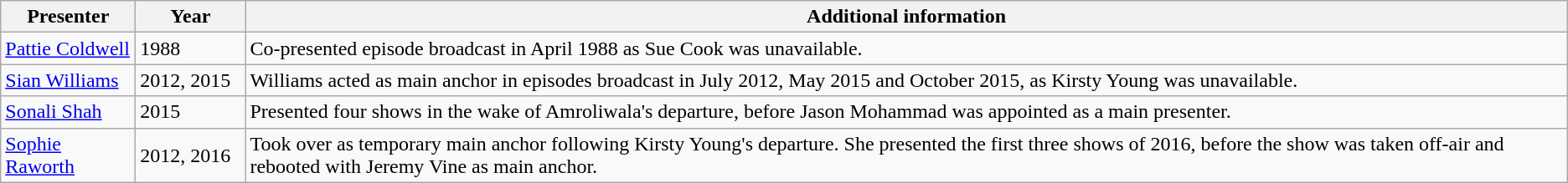<table class="wikitable">
<tr>
<th style="width:100px;">Presenter</th>
<th style="width:80px;">Year</th>
<th>Additional information</th>
</tr>
<tr>
<td><a href='#'>Pattie Coldwell</a></td>
<td>1988</td>
<td>Co-presented episode broadcast in April 1988 as Sue Cook was unavailable.</td>
</tr>
<tr>
<td><a href='#'>Sian Williams</a></td>
<td>2012, 2015</td>
<td>Williams acted as main anchor in episodes broadcast in July 2012, May 2015 and October 2015, as Kirsty Young was unavailable.</td>
</tr>
<tr>
<td><a href='#'>Sonali Shah</a></td>
<td>2015</td>
<td>Presented four shows in the wake of Amroliwala's departure, before Jason Mohammad was appointed as a main presenter.</td>
</tr>
<tr>
<td><a href='#'>Sophie Raworth</a></td>
<td>2012, 2016</td>
<td>Took over as temporary main anchor following Kirsty Young's departure. She presented the first three shows of 2016, before the show was taken off-air and rebooted with Jeremy Vine as main anchor.</td>
</tr>
</table>
